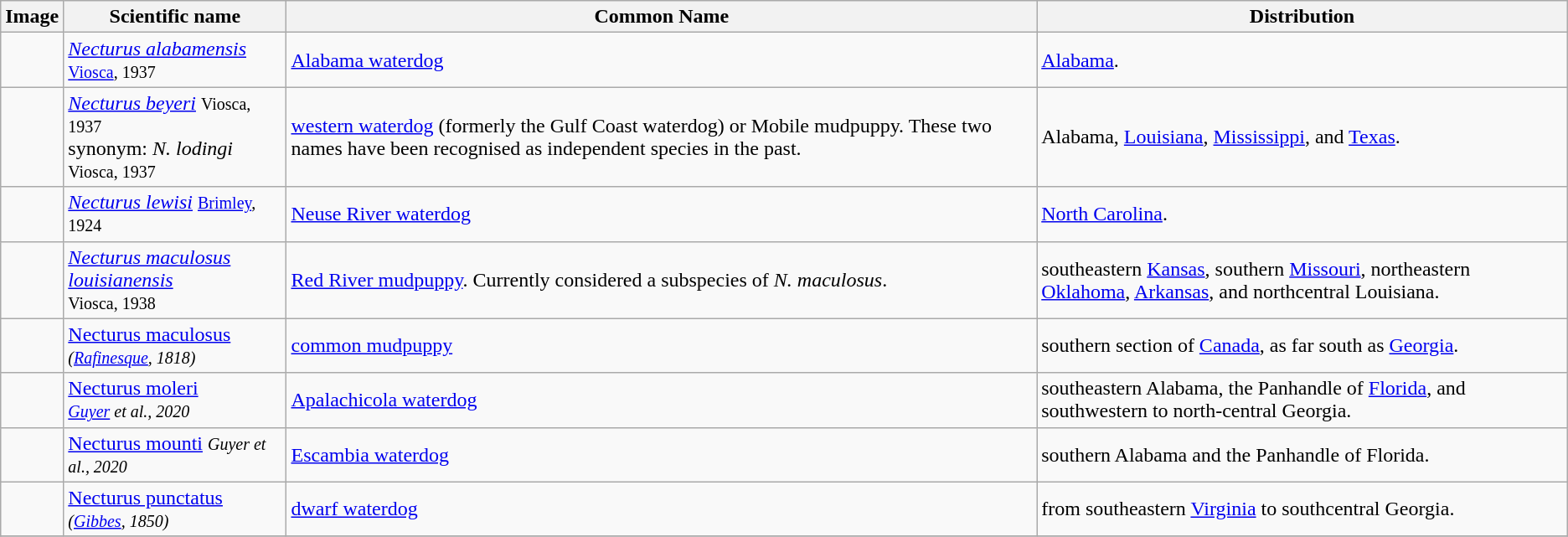<table class="wikitable">
<tr>
<th>Image</th>
<th>Scientific name</th>
<th>Common Name</th>
<th>Distribution</th>
</tr>
<tr>
<td></td>
<td><em><a href='#'>Necturus alabamensis</a></em> <br><small><a href='#'>Viosca</a>, 1937</small></td>
<td><a href='#'>Alabama waterdog</a></td>
<td><a href='#'>Alabama</a>.</td>
</tr>
<tr>
<td></td>
<td><em><a href='#'>Necturus beyeri</a></em> <small>Viosca, 1937</small>  <br>synonym: <em>N. lodingi</em> <small>Viosca, 1937</small></td>
<td><a href='#'>western waterdog</a> (formerly the Gulf Coast waterdog) or Mobile mudpuppy.  These two names have been recognised as independent species in the past.</td>
<td>Alabama, <a href='#'>Louisiana</a>, <a href='#'>Mississippi</a>, and <a href='#'>Texas</a>.</td>
</tr>
<tr>
<td></td>
<td><em><a href='#'>Necturus lewisi</a></em> <small><a href='#'>Brimley</a>, 1924</small></td>
<td><a href='#'>Neuse River waterdog</a></td>
<td><a href='#'>North Carolina</a>.</td>
</tr>
<tr>
<td></td>
<td><em><a href='#'>Necturus maculosus louisianensis</a></em> <br><small>Viosca, 1938</small></td>
<td><a href='#'>Red River mudpuppy</a>. Currently considered a subspecies of <em>N. maculosus</em>.<em></td>
<td>southeastern <a href='#'>Kansas</a>, southern <a href='#'>Missouri</a>, northeastern <a href='#'>Oklahoma</a>, <a href='#'>Arkansas</a>, and northcentral Louisiana.</td>
</tr>
<tr>
<td></td>
<td></em><a href='#'>Necturus maculosus</a><em> <small>(<a href='#'>Rafinesque</a>, 1818)</small></td>
<td><a href='#'>common mudpuppy</a></td>
<td>southern section of <a href='#'>Canada</a>, as far south as <a href='#'>Georgia</a>.</td>
</tr>
<tr>
<td></td>
<td></em><a href='#'>Necturus moleri</a><em> <br><small><a href='#'>Guyer</a> et al., 2020</small></td>
<td><a href='#'>Apalachicola waterdog</a></td>
<td>southeastern Alabama, the Panhandle of <a href='#'>Florida</a>, and southwestern to north-central Georgia.</td>
</tr>
<tr>
<td></td>
<td></em><a href='#'>Necturus mounti</a><em> <small>Guyer et al., 2020</small></td>
<td><a href='#'>Escambia waterdog</a></td>
<td>southern Alabama and the Panhandle of Florida.</td>
</tr>
<tr>
<td></td>
<td></em><a href='#'>Necturus punctatus</a><em> <small>(<a href='#'>Gibbes</a>, 1850)</small></td>
<td><a href='#'>dwarf waterdog</a></td>
<td>from southeastern <a href='#'>Virginia</a> to southcentral Georgia.</td>
</tr>
<tr>
</tr>
</table>
